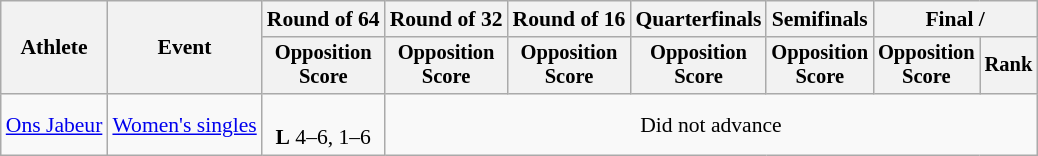<table class=wikitable style="font-size:90%">
<tr>
<th rowspan="2">Athlete</th>
<th rowspan="2">Event</th>
<th>Round of 64</th>
<th>Round of 32</th>
<th>Round of 16</th>
<th>Quarterfinals</th>
<th>Semifinals</th>
<th colspan=2>Final / </th>
</tr>
<tr style="font-size:95%">
<th>Opposition<br>Score</th>
<th>Opposition<br>Score</th>
<th>Opposition<br>Score</th>
<th>Opposition<br>Score</th>
<th>Opposition<br>Score</th>
<th>Opposition<br>Score</th>
<th>Rank</th>
</tr>
<tr align=center>
<td align=left><a href='#'>Ons Jabeur</a></td>
<td align=left><a href='#'>Women's singles</a></td>
<td><br><strong>L</strong> 4–6, 1–6</td>
<td colspan=6>Did not advance</td>
</tr>
</table>
